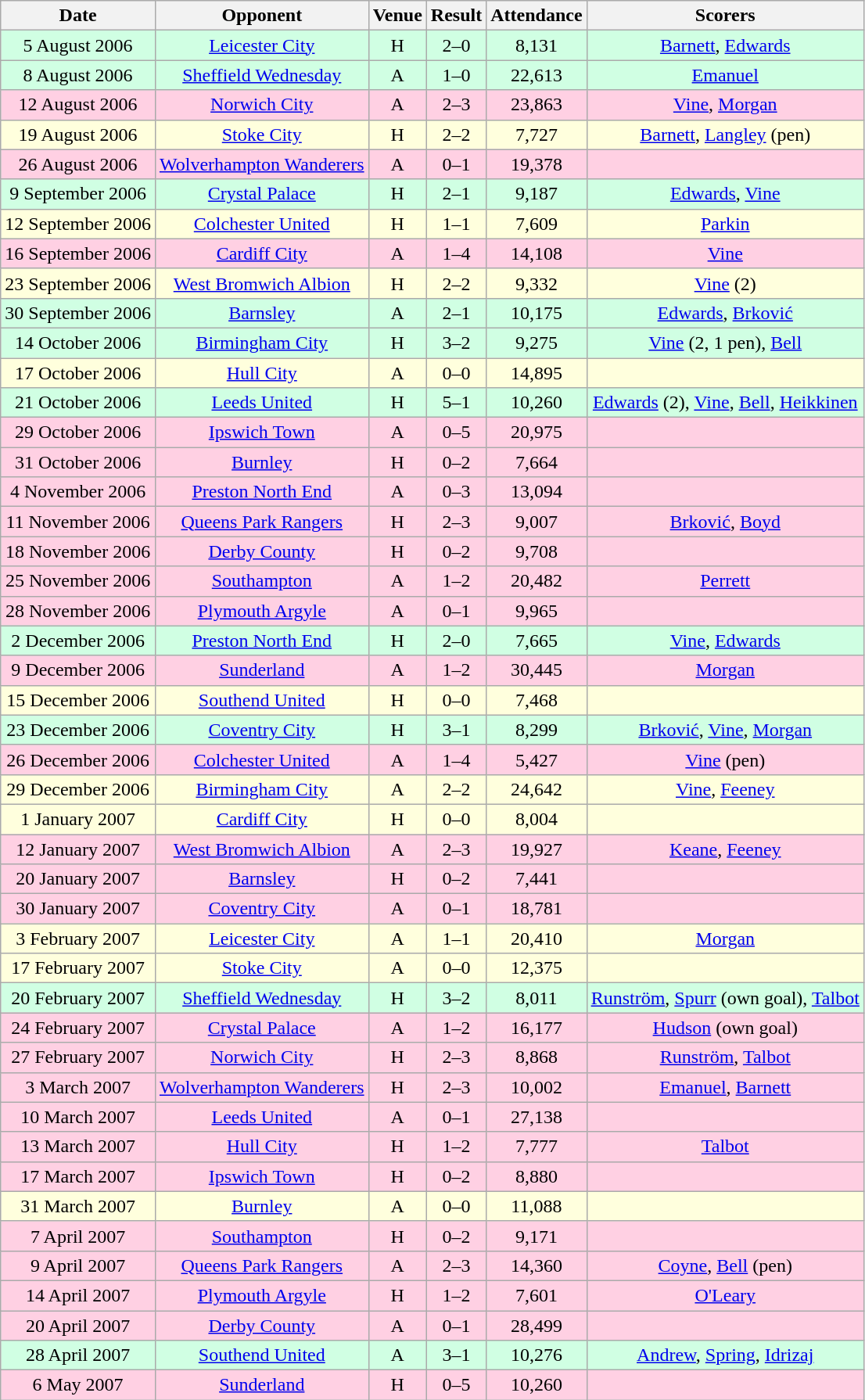<table class="wikitable sortable" style="font-size:100%; text-align:center">
<tr>
<th>Date</th>
<th>Opponent</th>
<th>Venue</th>
<th>Result</th>
<th>Attendance</th>
<th>Scorers</th>
</tr>
<tr style="background-color: #d0ffe3;">
<td>5 August 2006</td>
<td><a href='#'>Leicester City</a></td>
<td>H</td>
<td>2–0</td>
<td>8,131</td>
<td><a href='#'>Barnett</a>, <a href='#'>Edwards</a></td>
</tr>
<tr style="background-color: #d0ffe3;">
<td>8 August 2006</td>
<td><a href='#'>Sheffield Wednesday</a></td>
<td>A</td>
<td>1–0</td>
<td>22,613</td>
<td><a href='#'>Emanuel</a></td>
</tr>
<tr style="background-color: #ffd0e3;">
<td>12 August 2006</td>
<td><a href='#'>Norwich City</a></td>
<td>A</td>
<td>2–3</td>
<td>23,863</td>
<td><a href='#'>Vine</a>, <a href='#'>Morgan</a></td>
</tr>
<tr style="background-color: #ffffdd;">
<td>19 August 2006</td>
<td><a href='#'>Stoke City</a></td>
<td>H</td>
<td>2–2</td>
<td>7,727</td>
<td><a href='#'>Barnett</a>, <a href='#'>Langley</a> (pen)</td>
</tr>
<tr style="background-color: #ffd0e3;">
<td>26 August 2006</td>
<td><a href='#'>Wolverhampton Wanderers</a></td>
<td>A</td>
<td>0–1</td>
<td>19,378</td>
<td></td>
</tr>
<tr style="background-color: #d0ffe3;">
<td>9 September 2006</td>
<td><a href='#'>Crystal Palace</a></td>
<td>H</td>
<td>2–1</td>
<td>9,187</td>
<td><a href='#'>Edwards</a>, <a href='#'>Vine</a></td>
</tr>
<tr style="background-color: #ffffdd;">
<td>12 September 2006</td>
<td><a href='#'>Colchester United</a></td>
<td>H</td>
<td>1–1</td>
<td>7,609</td>
<td><a href='#'>Parkin</a></td>
</tr>
<tr style="background-color: #ffd0e3;">
<td>16 September 2006</td>
<td><a href='#'>Cardiff City</a></td>
<td>A</td>
<td>1–4</td>
<td>14,108</td>
<td><a href='#'>Vine</a></td>
</tr>
<tr style="background-color: #ffffdd;">
<td>23 September 2006</td>
<td><a href='#'>West Bromwich Albion</a></td>
<td>H</td>
<td>2–2</td>
<td>9,332</td>
<td><a href='#'>Vine</a> (2)</td>
</tr>
<tr style="background-color: #d0ffe3;">
<td>30 September 2006</td>
<td><a href='#'>Barnsley</a></td>
<td>A</td>
<td>2–1</td>
<td>10,175</td>
<td><a href='#'>Edwards</a>, <a href='#'>Brković</a></td>
</tr>
<tr style="background-color: #d0ffe3;">
<td>14 October 2006</td>
<td><a href='#'>Birmingham City</a></td>
<td>H</td>
<td>3–2</td>
<td>9,275</td>
<td><a href='#'>Vine</a> (2, 1 pen), <a href='#'>Bell</a></td>
</tr>
<tr style="background-color: #ffffdd;">
<td>17 October 2006</td>
<td><a href='#'>Hull City</a></td>
<td>A</td>
<td>0–0</td>
<td>14,895</td>
<td></td>
</tr>
<tr style="background-color: #d0ffe3;">
<td>21 October 2006</td>
<td><a href='#'>Leeds United</a></td>
<td>H</td>
<td>5–1</td>
<td>10,260</td>
<td><a href='#'>Edwards</a> (2), <a href='#'>Vine</a>, <a href='#'>Bell</a>, <a href='#'>Heikkinen</a></td>
</tr>
<tr style="background-color: #ffd0e3;">
<td>29 October 2006</td>
<td><a href='#'>Ipswich Town</a></td>
<td>A</td>
<td>0–5</td>
<td>20,975</td>
<td></td>
</tr>
<tr style="background-color: #ffd0e3;">
<td>31 October 2006</td>
<td><a href='#'>Burnley</a></td>
<td>H</td>
<td>0–2</td>
<td>7,664</td>
<td></td>
</tr>
<tr style="background-color: #ffd0e3;">
<td>4 November 2006</td>
<td><a href='#'>Preston North End</a></td>
<td>A</td>
<td>0–3</td>
<td>13,094</td>
<td></td>
</tr>
<tr style="background-color: #ffd0e3;">
<td>11 November 2006</td>
<td><a href='#'>Queens Park Rangers</a></td>
<td>H</td>
<td>2–3</td>
<td>9,007</td>
<td><a href='#'>Brković</a>, <a href='#'>Boyd</a></td>
</tr>
<tr style="background-color: #ffd0e3;">
<td>18 November 2006</td>
<td><a href='#'>Derby County</a></td>
<td>H</td>
<td>0–2</td>
<td>9,708</td>
<td></td>
</tr>
<tr style="background-color: #ffd0e3;">
<td>25 November 2006</td>
<td><a href='#'>Southampton</a></td>
<td>A</td>
<td>1–2</td>
<td>20,482</td>
<td><a href='#'>Perrett</a></td>
</tr>
<tr style="background-color: #ffd0e3;">
<td>28 November 2006</td>
<td><a href='#'>Plymouth Argyle</a></td>
<td>A</td>
<td>0–1</td>
<td>9,965</td>
<td></td>
</tr>
<tr style="background-color: #d0ffe3;">
<td>2 December 2006</td>
<td><a href='#'>Preston North End</a></td>
<td>H</td>
<td>2–0</td>
<td>7,665</td>
<td><a href='#'>Vine</a>, <a href='#'>Edwards</a></td>
</tr>
<tr style="background-color: #ffd0e3;">
<td>9 December 2006</td>
<td><a href='#'>Sunderland</a></td>
<td>A</td>
<td>1–2</td>
<td>30,445</td>
<td><a href='#'>Morgan</a></td>
</tr>
<tr style="background-color: #ffffdd;">
<td>15 December 2006</td>
<td><a href='#'>Southend United</a></td>
<td>H</td>
<td>0–0</td>
<td>7,468</td>
<td></td>
</tr>
<tr style="background-color: #d0ffe3;">
<td>23 December 2006</td>
<td><a href='#'>Coventry City</a></td>
<td>H</td>
<td>3–1</td>
<td>8,299</td>
<td><a href='#'>Brković</a>, <a href='#'>Vine</a>, <a href='#'>Morgan</a></td>
</tr>
<tr style="background-color: #ffd0e3;">
<td>26 December 2006</td>
<td><a href='#'>Colchester United</a></td>
<td>A</td>
<td>1–4</td>
<td>5,427</td>
<td><a href='#'>Vine</a> (pen)</td>
</tr>
<tr style="background-color: #ffffdd;">
<td>29 December 2006</td>
<td><a href='#'>Birmingham City</a></td>
<td>A</td>
<td>2–2</td>
<td>24,642</td>
<td><a href='#'>Vine</a>, <a href='#'>Feeney</a></td>
</tr>
<tr style="background-color: #ffffdd;">
<td>1 January 2007</td>
<td><a href='#'>Cardiff City</a></td>
<td>H</td>
<td>0–0</td>
<td>8,004</td>
<td></td>
</tr>
<tr style="background-color: #ffd0e3;">
<td>12 January 2007</td>
<td><a href='#'>West Bromwich Albion</a></td>
<td>A</td>
<td>2–3</td>
<td>19,927</td>
<td><a href='#'>Keane</a>, <a href='#'>Feeney</a></td>
</tr>
<tr style="background-color: #ffd0e3;">
<td>20 January 2007</td>
<td><a href='#'>Barnsley</a></td>
<td>H</td>
<td>0–2</td>
<td>7,441</td>
<td></td>
</tr>
<tr style="background-color: #ffd0e3;">
<td>30 January 2007</td>
<td><a href='#'>Coventry City</a></td>
<td>A</td>
<td>0–1</td>
<td>18,781</td>
<td></td>
</tr>
<tr style="background-color: #ffffdd;">
<td>3 February 2007</td>
<td><a href='#'>Leicester City</a></td>
<td>A</td>
<td>1–1</td>
<td>20,410</td>
<td><a href='#'>Morgan</a></td>
</tr>
<tr style="background-color: #ffffdd;">
<td>17 February 2007</td>
<td><a href='#'>Stoke City</a></td>
<td>A</td>
<td>0–0</td>
<td>12,375</td>
<td></td>
</tr>
<tr style="background-color: #d0ffe3;">
<td>20 February 2007</td>
<td><a href='#'>Sheffield Wednesday</a></td>
<td>H</td>
<td>3–2</td>
<td>8,011</td>
<td><a href='#'>Runström</a>, <a href='#'>Spurr</a> (own goal), <a href='#'>Talbot</a></td>
</tr>
<tr style="background-color: #ffd0e3;">
<td>24 February 2007</td>
<td><a href='#'>Crystal Palace</a></td>
<td>A</td>
<td>1–2</td>
<td>16,177</td>
<td><a href='#'>Hudson</a> (own goal)</td>
</tr>
<tr style="background-color: #ffd0e3;">
<td>27 February 2007</td>
<td><a href='#'>Norwich City</a></td>
<td>H</td>
<td>2–3</td>
<td>8,868</td>
<td><a href='#'>Runström</a>, <a href='#'>Talbot</a></td>
</tr>
<tr style="background-color: #ffd0e3;">
<td>3 March 2007</td>
<td><a href='#'>Wolverhampton Wanderers</a></td>
<td>H</td>
<td>2–3</td>
<td>10,002</td>
<td><a href='#'>Emanuel</a>, <a href='#'>Barnett</a></td>
</tr>
<tr style="background-color: #ffd0e3;">
<td>10 March 2007</td>
<td><a href='#'>Leeds United</a></td>
<td>A</td>
<td>0–1</td>
<td>27,138</td>
<td></td>
</tr>
<tr style="background-color: #ffd0e3;">
<td>13 March 2007</td>
<td><a href='#'>Hull City</a></td>
<td>H</td>
<td>1–2</td>
<td>7,777</td>
<td><a href='#'>Talbot</a></td>
</tr>
<tr style="background-color: #ffd0e3;">
<td>17 March 2007</td>
<td><a href='#'>Ipswich Town</a></td>
<td>H</td>
<td>0–2</td>
<td>8,880</td>
<td></td>
</tr>
<tr style="background-color: #ffffdd;">
<td>31 March 2007</td>
<td><a href='#'>Burnley</a></td>
<td>A</td>
<td>0–0</td>
<td>11,088</td>
<td></td>
</tr>
<tr style="background-color: #ffd0e3;">
<td>7 April 2007</td>
<td><a href='#'>Southampton</a></td>
<td>H</td>
<td>0–2</td>
<td>9,171</td>
<td></td>
</tr>
<tr style="background-color: #ffd0e3;">
<td>9 April 2007</td>
<td><a href='#'>Queens Park Rangers</a></td>
<td>A</td>
<td>2–3</td>
<td>14,360</td>
<td><a href='#'>Coyne</a>, <a href='#'>Bell</a> (pen)</td>
</tr>
<tr style="background-color: #ffd0e3;">
<td>14 April 2007</td>
<td><a href='#'>Plymouth Argyle</a></td>
<td>H</td>
<td>1–2</td>
<td>7,601</td>
<td><a href='#'>O'Leary</a></td>
</tr>
<tr style="background-color: #ffd0e3;">
<td>20 April 2007</td>
<td><a href='#'>Derby County</a></td>
<td>A</td>
<td>0–1</td>
<td>28,499</td>
<td></td>
</tr>
<tr style="background-color: #d0ffe3;">
<td>28 April 2007</td>
<td><a href='#'>Southend United</a></td>
<td>A</td>
<td>3–1</td>
<td>10,276</td>
<td><a href='#'>Andrew</a>, <a href='#'>Spring</a>, <a href='#'>Idrizaj</a></td>
</tr>
<tr style="background-color: #ffd0e3;">
<td>6 May 2007</td>
<td><a href='#'>Sunderland</a></td>
<td>H</td>
<td>0–5</td>
<td>10,260</td>
<td></td>
</tr>
</table>
